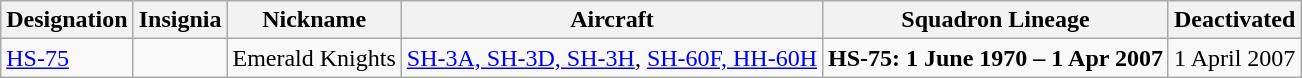<table class="wikitable">
<tr>
<th>Designation</th>
<th>Insignia</th>
<th>Nickname</th>
<th>Aircraft</th>
<th>Squadron Lineage</th>
<th>Deactivated</th>
</tr>
<tr>
<td><a href='#'>HS-75</a></td>
<td></td>
<td>Emerald Knights</td>
<td><a href='#'>SH-3A, SH-3D, SH-3H</a>, <a href='#'>SH-60F, HH-60H</a></td>
<td style="white-space: nowrap;"><strong>HS-75: 1 June 1970 – 1 Apr 2007</strong></td>
<td>1 April 2007</td>
</tr>
</table>
